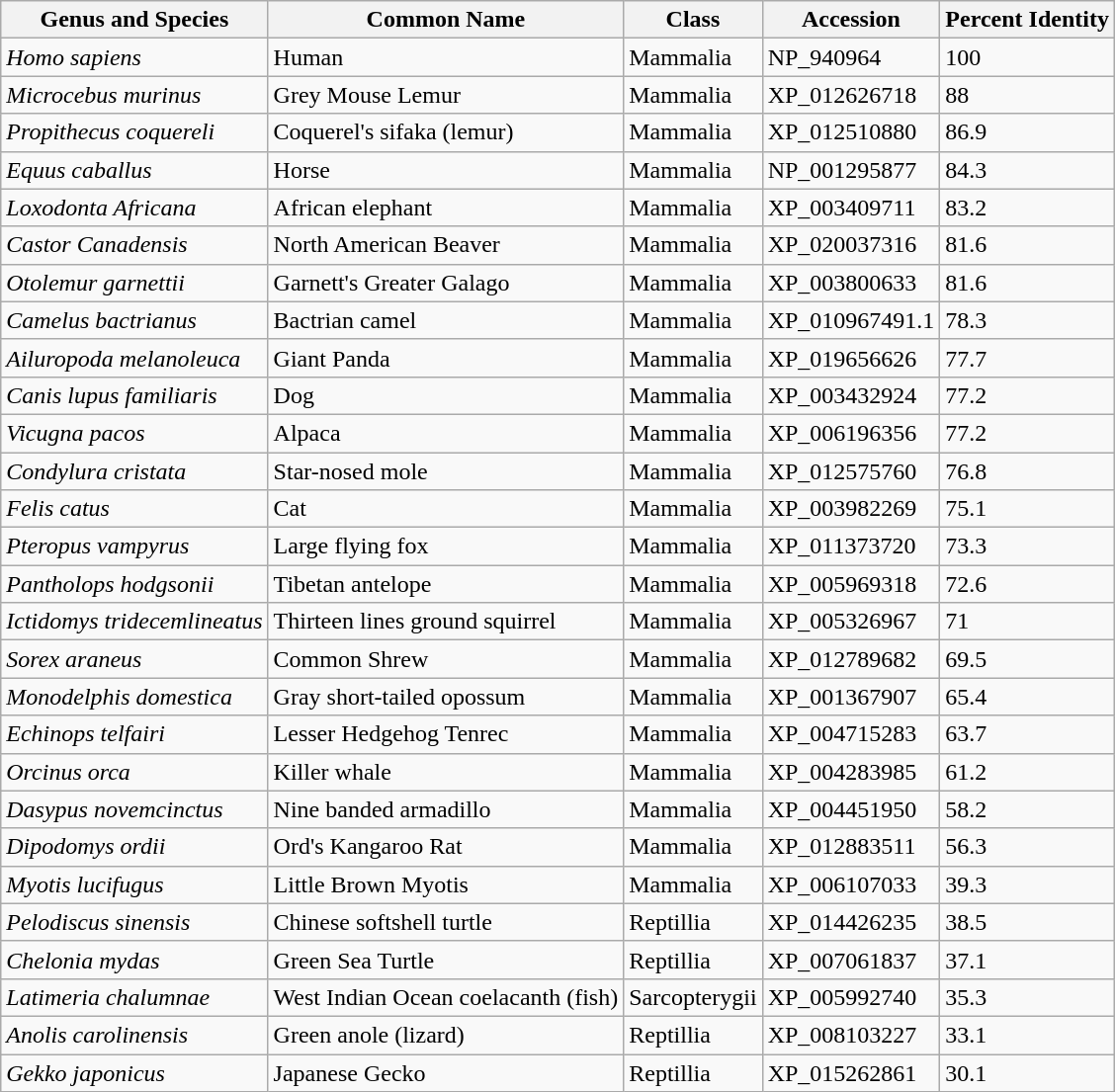<table class="wikitable">
<tr>
<th>Genus and Species</th>
<th>Common Name</th>
<th>Class</th>
<th>Accession</th>
<th>Percent Identity</th>
</tr>
<tr>
<td><em>Homo sapiens</em></td>
<td>Human</td>
<td>Mammalia</td>
<td>NP_940964</td>
<td>100</td>
</tr>
<tr>
<td><em>Microcebus murinus</em></td>
<td>Grey Mouse Lemur</td>
<td>Mammalia</td>
<td>XP_012626718</td>
<td>88</td>
</tr>
<tr>
<td><em>Propithecus coquereli</em></td>
<td>Coquerel's sifaka (lemur)</td>
<td>Mammalia</td>
<td>XP_012510880</td>
<td>86.9</td>
</tr>
<tr>
<td><em>Equus caballus</em></td>
<td>Horse</td>
<td>Mammalia</td>
<td>NP_001295877</td>
<td>84.3</td>
</tr>
<tr>
<td><em>Loxodonta Africana</em></td>
<td>African elephant</td>
<td>Mammalia</td>
<td>XP_003409711</td>
<td>83.2</td>
</tr>
<tr>
<td><em>Castor Canadensis</em></td>
<td>North American Beaver</td>
<td>Mammalia</td>
<td>XP_020037316</td>
<td>81.6</td>
</tr>
<tr>
<td><em>Otolemur garnettii</em></td>
<td>Garnett's Greater Galago</td>
<td>Mammalia</td>
<td>XP_003800633</td>
<td>81.6</td>
</tr>
<tr>
<td><em>Camelus bactrianus</em></td>
<td>Bactrian camel</td>
<td>Mammalia</td>
<td>XP_010967491.1</td>
<td>78.3</td>
</tr>
<tr>
<td><em>Ailuropoda melanoleuca</em></td>
<td>Giant Panda</td>
<td>Mammalia</td>
<td>XP_019656626</td>
<td>77.7</td>
</tr>
<tr>
<td><em>Canis lupus familiaris</em></td>
<td>Dog</td>
<td>Mammalia</td>
<td>XP_003432924</td>
<td>77.2</td>
</tr>
<tr>
<td><em>Vicugna pacos</em></td>
<td>Alpaca</td>
<td>Mammalia</td>
<td>XP_006196356</td>
<td>77.2</td>
</tr>
<tr>
<td><em>Condylura cristata</em></td>
<td>Star-nosed mole</td>
<td>Mammalia</td>
<td>XP_012575760</td>
<td>76.8</td>
</tr>
<tr>
<td><em>Felis catus</em></td>
<td>Cat</td>
<td>Mammalia</td>
<td>XP_003982269</td>
<td>75.1</td>
</tr>
<tr>
<td><em>Pteropus vampyrus</em></td>
<td>Large flying fox</td>
<td>Mammalia</td>
<td>XP_011373720</td>
<td>73.3</td>
</tr>
<tr>
<td><em>Pantholops hodgsonii</em></td>
<td>Tibetan antelope</td>
<td>Mammalia</td>
<td>XP_005969318</td>
<td>72.6</td>
</tr>
<tr>
<td><em>Ictidomys tridecemlineatus</em></td>
<td>Thirteen lines ground squirrel</td>
<td>Mammalia</td>
<td>XP_005326967</td>
<td>71</td>
</tr>
<tr>
<td><em>Sorex araneus</em></td>
<td>Common Shrew</td>
<td>Mammalia</td>
<td>XP_012789682</td>
<td>69.5</td>
</tr>
<tr>
<td><em>Monodelphis domestica</em></td>
<td>Gray short-tailed opossum</td>
<td>Mammalia</td>
<td>XP_001367907</td>
<td>65.4</td>
</tr>
<tr>
<td><em>Echinops telfairi</em></td>
<td>Lesser Hedgehog Tenrec</td>
<td>Mammalia</td>
<td>XP_004715283</td>
<td>63.7</td>
</tr>
<tr>
<td><em>Orcinus orca</em></td>
<td>Killer whale</td>
<td>Mammalia</td>
<td>XP_004283985</td>
<td>61.2</td>
</tr>
<tr>
<td><em>Dasypus novemcinctus</em></td>
<td>Nine banded armadillo</td>
<td>Mammalia</td>
<td>XP_004451950</td>
<td>58.2</td>
</tr>
<tr>
<td><em>Dipodomys ordii</em></td>
<td>Ord's Kangaroo Rat</td>
<td>Mammalia</td>
<td>XP_012883511</td>
<td>56.3</td>
</tr>
<tr>
<td><em>Myotis lucifugus</em></td>
<td>Little Brown Myotis</td>
<td>Mammalia</td>
<td>XP_006107033</td>
<td>39.3</td>
</tr>
<tr>
<td><em>Pelodiscus sinensis</em></td>
<td>Chinese softshell turtle</td>
<td>Reptillia</td>
<td>XP_014426235</td>
<td>38.5</td>
</tr>
<tr>
<td><em>Chelonia mydas</em></td>
<td>Green Sea Turtle</td>
<td>Reptillia</td>
<td>XP_007061837</td>
<td>37.1</td>
</tr>
<tr>
<td><em>Latimeria chalumnae</em></td>
<td>West Indian Ocean coelacanth (fish)</td>
<td>Sarcopterygii</td>
<td>XP_005992740</td>
<td>35.3</td>
</tr>
<tr>
<td><em>Anolis carolinensis</em></td>
<td>Green anole (lizard)</td>
<td>Reptillia</td>
<td>XP_008103227</td>
<td>33.1</td>
</tr>
<tr>
<td><em>Gekko japonicus</em></td>
<td>Japanese Gecko</td>
<td>Reptillia</td>
<td>XP_015262861</td>
<td>30.1</td>
</tr>
</table>
